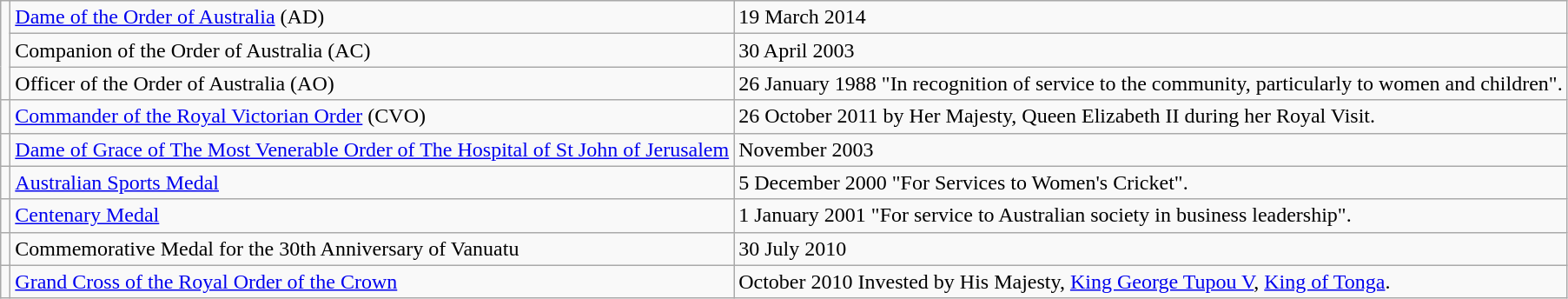<table class="wikitable">
<tr>
<td rowspan="3"></td>
<td><a href='#'>Dame of the Order of Australia</a> (AD)</td>
<td>19 March 2014</td>
</tr>
<tr>
<td>Companion of the Order of Australia (AC)</td>
<td>30 April 2003</td>
</tr>
<tr>
<td>Officer of the Order of Australia (AO)</td>
<td>26 January 1988 "In recognition of service to the community, particularly to women and children".</td>
</tr>
<tr>
<td></td>
<td><a href='#'>Commander of the Royal Victorian Order</a> (CVO)</td>
<td>26 October 2011 by Her Majesty, Queen Elizabeth II during her Royal Visit.</td>
</tr>
<tr>
<td></td>
<td><a href='#'>Dame of Grace of The Most Venerable Order of The Hospital of St John of Jerusalem</a></td>
<td>November 2003</td>
</tr>
<tr>
<td></td>
<td><a href='#'>Australian Sports Medal</a></td>
<td>5 December 2000 "For Services to Women's Cricket".</td>
</tr>
<tr>
<td></td>
<td><a href='#'>Centenary Medal</a></td>
<td>1 January 2001 "For service to Australian society in business leadership".</td>
</tr>
<tr>
<td></td>
<td>Commemorative Medal for the 30th Anniversary of Vanuatu</td>
<td>30 July 2010</td>
</tr>
<tr>
<td></td>
<td><a href='#'>Grand Cross of the Royal Order of the Crown</a></td>
<td>October  2010 Invested by His Majesty, <a href='#'>King George Tupou V</a>, <a href='#'>King of Tonga</a>.</td>
</tr>
</table>
